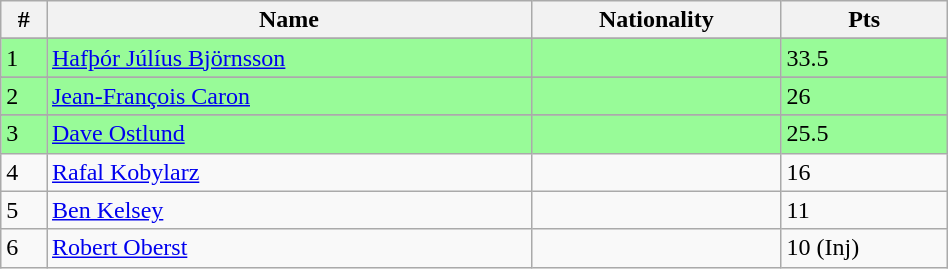<table class="wikitable" style="display: inline-table; width: 50%;">
<tr>
<th>#</th>
<th>Name</th>
<th>Nationality</th>
<th>Pts</th>
</tr>
<tr>
</tr>
<tr style="background:palegreen">
<td>1</td>
<td><a href='#'>Hafþór Júlíus Björnsson</a></td>
<td></td>
<td>33.5</td>
</tr>
<tr>
</tr>
<tr style="background:palegreen">
<td>2</td>
<td><a href='#'>Jean-François Caron</a></td>
<td></td>
<td>26</td>
</tr>
<tr>
</tr>
<tr style="background:palegreen">
<td>3</td>
<td><a href='#'>Dave Ostlund</a></td>
<td></td>
<td>25.5</td>
</tr>
<tr>
<td>4</td>
<td><a href='#'>Rafal Kobylarz</a></td>
<td></td>
<td>16</td>
</tr>
<tr>
<td>5</td>
<td><a href='#'>Ben Kelsey</a></td>
<td></td>
<td>11</td>
</tr>
<tr>
<td>6</td>
<td><a href='#'>Robert Oberst</a></td>
<td></td>
<td>10 (Inj)</td>
</tr>
</table>
